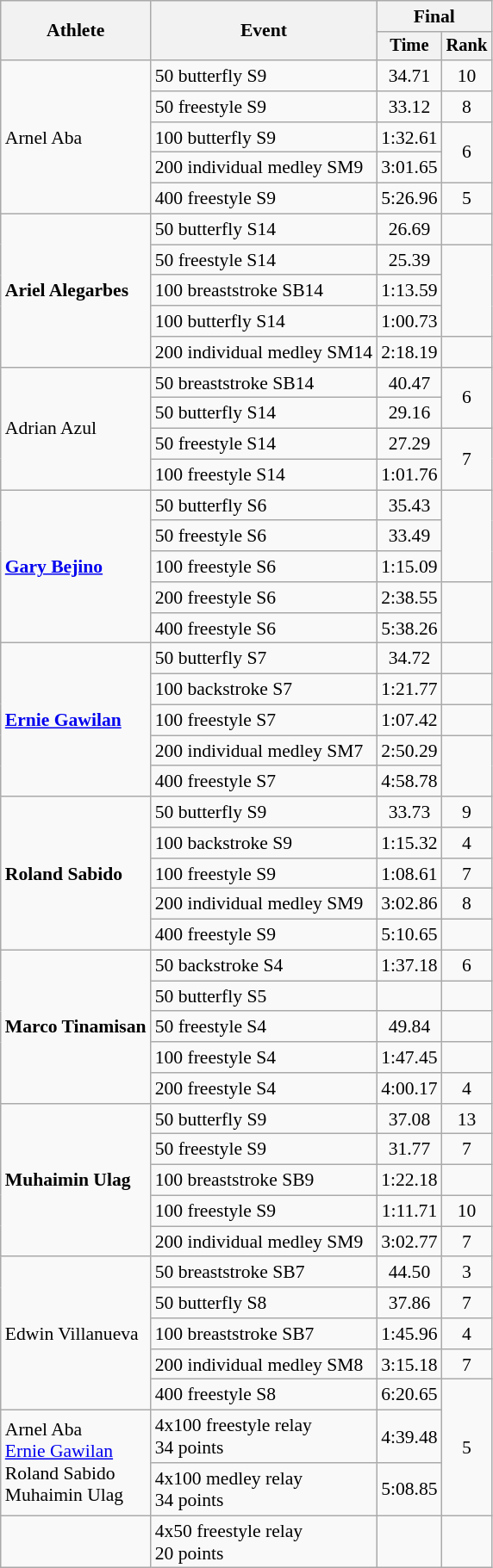<table class="wikitable" style="font-size:90%">
<tr>
<th rowspan=2>Athlete</th>
<th rowspan=2>Event</th>
<th colspan=2>Final</th>
</tr>
<tr style="font-size:95%">
<th>Time</th>
<th>Rank</th>
</tr>
<tr align=center>
<td rowspan=5 align=left>Arnel Aba</td>
<td align=left>50 butterfly S9</td>
<td>34.71</td>
<td>10</td>
</tr>
<tr align=center>
<td align=left>50 freestyle S9</td>
<td>33.12</td>
<td>8</td>
</tr>
<tr align=center>
<td align=left>100 butterfly S9</td>
<td>1:32.61</td>
<td rowspan=2>6</td>
</tr>
<tr align=center>
<td align=left>200 individual medley SM9</td>
<td>3:01.65</td>
</tr>
<tr align=center>
<td align=left>400 freestyle S9</td>
<td>5:26.96</td>
<td>5</td>
</tr>
<tr align=center>
<td rowspan=5 align=left><strong>Ariel Alegarbes</strong></td>
<td align=left>50 butterfly S14</td>
<td>26.69</td>
<td></td>
</tr>
<tr align=center>
<td align=left>50 freestyle S14</td>
<td>25.39</td>
<td rowspan=3></td>
</tr>
<tr align=center>
<td align=left>100 breaststroke SB14</td>
<td>1:13.59</td>
</tr>
<tr align=center>
<td align=left>100 butterfly S14</td>
<td>1:00.73</td>
</tr>
<tr align=center>
<td align=left>200 individual medley SM14</td>
<td>2:18.19</td>
<td></td>
</tr>
<tr align=center>
<td rowspan=4 align=left>Adrian Azul</td>
<td align=left>50 breaststroke SB14</td>
<td>40.47</td>
<td rowspan=2>6</td>
</tr>
<tr align=center>
<td align=left>50 butterfly S14</td>
<td>29.16</td>
</tr>
<tr align=center>
<td align=left>50 freestyle S14</td>
<td>27.29</td>
<td rowspan=2>7</td>
</tr>
<tr align=center>
<td align=left>100 freestyle S14</td>
<td>1:01.76</td>
</tr>
<tr align=center>
<td rowspan=5 align=left><strong><a href='#'>Gary Bejino</a></strong></td>
<td align=left>50 butterfly S6</td>
<td>35.43</td>
<td rowspan=3></td>
</tr>
<tr align=center>
<td align=left>50 freestyle S6</td>
<td>33.49</td>
</tr>
<tr align=center>
<td align=left>100 freestyle S6</td>
<td>1:15.09</td>
</tr>
<tr align=center>
<td align=left>200 freestyle S6</td>
<td>2:38.55</td>
<td rowspan=2></td>
</tr>
<tr align=center>
<td align=left>400 freestyle S6</td>
<td>5:38.26</td>
</tr>
<tr align=center>
<td rowspan=5 align=left><strong><a href='#'>Ernie Gawilan</a></strong></td>
<td align=left>50 butterfly S7</td>
<td>34.72</td>
<td></td>
</tr>
<tr align=center>
<td align=left>100 backstroke S7</td>
<td>1:21.77</td>
<td></td>
</tr>
<tr align=center>
<td align=left>100 freestyle S7</td>
<td>1:07.42</td>
<td></td>
</tr>
<tr align=center>
<td align=left>200 individual medley SM7</td>
<td>2:50.29</td>
<td rowspan=2></td>
</tr>
<tr align=center>
<td align=left>400 freestyle S7</td>
<td>4:58.78</td>
</tr>
<tr align=center>
<td rowspan=5 align=left><strong>Roland Sabido</strong></td>
<td align=left>50 butterfly S9</td>
<td>33.73</td>
<td>9</td>
</tr>
<tr align=center>
<td align=left>100 backstroke S9</td>
<td>1:15.32</td>
<td>4</td>
</tr>
<tr align=center>
<td align=left>100 freestyle S9</td>
<td>1:08.61</td>
<td>7</td>
</tr>
<tr align=center>
<td align=left>200 individual medley SM9</td>
<td>3:02.86</td>
<td>8</td>
</tr>
<tr align=center>
<td align=left>400 freestyle S9</td>
<td>5:10.65</td>
<td></td>
</tr>
<tr align=center>
<td rowspan=5 align=left><strong>Marco Tinamisan</strong></td>
<td align=left>50 backstroke S4</td>
<td>1:37.18</td>
<td>6</td>
</tr>
<tr align=center>
<td align=left>50 butterfly S5</td>
<td><strong></strong></td>
<td></td>
</tr>
<tr align=center>
<td align=left>50 freestyle S4</td>
<td>49.84</td>
<td></td>
</tr>
<tr align=center>
<td align=left>100 freestyle S4</td>
<td>1:47.45</td>
<td></td>
</tr>
<tr align=center>
<td align=left>200 freestyle S4</td>
<td>4:00.17</td>
<td>4</td>
</tr>
<tr align=center>
<td rowspan=5 align=left><strong>Muhaimin Ulag</strong></td>
<td align=left>50 butterfly S9</td>
<td>37.08</td>
<td>13</td>
</tr>
<tr align=center>
<td align=left>50 freestyle S9</td>
<td>31.77</td>
<td>7</td>
</tr>
<tr align=center>
<td align=left>100 breaststroke SB9</td>
<td>1:22.18</td>
<td></td>
</tr>
<tr align=center>
<td align=left>100 freestyle S9</td>
<td>1:11.71</td>
<td>10</td>
</tr>
<tr align=center>
<td align=left>200 individual medley SM9</td>
<td>3:02.77</td>
<td>7</td>
</tr>
<tr align=center>
<td rowspan=5 align=left>Edwin Villanueva</td>
<td align=left>50 breaststroke SB7</td>
<td>44.50</td>
<td>3</td>
</tr>
<tr align=center>
<td align=left>50 butterfly S8</td>
<td>37.86</td>
<td>7</td>
</tr>
<tr align=center>
<td align=left>100 breaststroke SB7</td>
<td>1:45.96</td>
<td>4</td>
</tr>
<tr align=center>
<td align=left>200 individual medley SM8</td>
<td>3:15.18</td>
<td>7</td>
</tr>
<tr align=center>
<td align=left>400 freestyle S8</td>
<td>6:20.65</td>
<td rowspan=3>5</td>
</tr>
<tr align=center>
<td rowspan=2 align=left>Arnel Aba<br><a href='#'>Ernie Gawilan</a><br>Roland Sabido<br>Muhaimin Ulag</td>
<td align=left>4x100 freestyle relay<br>34 points</td>
<td>4:39.48</td>
</tr>
<tr align=center>
<td align=left>4x100 medley relay<br>34 points</td>
<td>5:08.85</td>
</tr>
<tr align=center>
<td align=left></td>
<td align=left>4x50 freestyle relay<br>20 points</td>
<td><strong></strong></td>
<td></td>
</tr>
</table>
